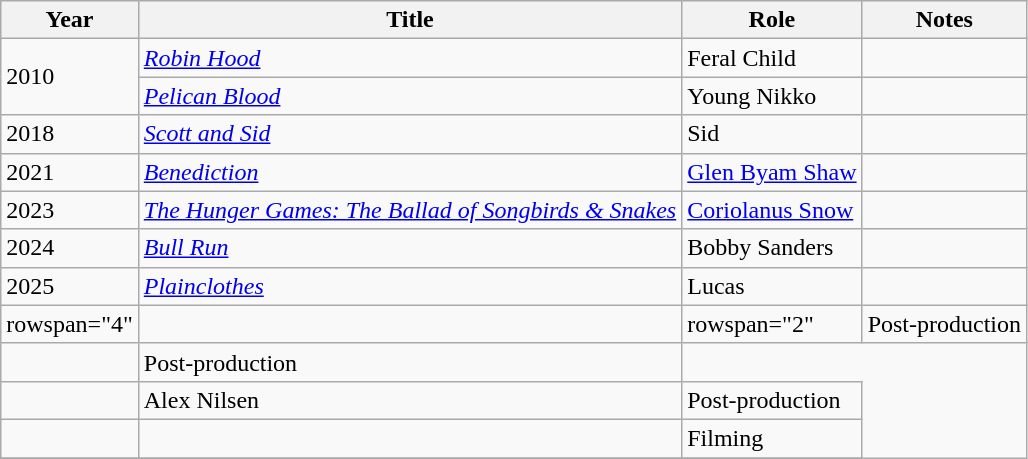<table class="wikitable sortable">
<tr>
<th>Year</th>
<th>Title</th>
<th>Role</th>
<th class="unsortable">Notes</th>
</tr>
<tr>
<td rowspan="2">2010</td>
<td><em><a href='#'>Robin Hood</a></em></td>
<td>Feral Child</td>
<td></td>
</tr>
<tr>
<td><em><a href='#'>Pelican Blood</a></em></td>
<td>Young Nikko</td>
<td></td>
</tr>
<tr>
<td>2018</td>
<td><em><a href='#'>Scott and Sid</a></em></td>
<td>Sid</td>
<td></td>
</tr>
<tr>
<td>2021</td>
<td><em><a href='#'>Benediction</a></em></td>
<td><a href='#'>Glen Byam Shaw</a></td>
<td></td>
</tr>
<tr>
<td>2023</td>
<td><em><a href='#'>The Hunger Games: The Ballad of Songbirds & Snakes</a></em></td>
<td><a href='#'>Coriolanus Snow</a></td>
<td></td>
</tr>
<tr>
<td>2024</td>
<td><em><a href='#'> Bull Run</a></em></td>
<td>Bobby Sanders</td>
<td></td>
</tr>
<tr>
<td>2025</td>
<td><em><a href='#'>Plainclothes</a></em></td>
<td>Lucas</td>
<td></td>
</tr>
<tr>
<td>rowspan="4" </td>
<td></td>
<td>rowspan="2" </td>
<td>Post-production</td>
</tr>
<tr>
<td></td>
<td>Post-production</td>
</tr>
<tr>
<td></td>
<td>Alex Nilsen</td>
<td>Post-production</td>
</tr>
<tr>
<td></td>
<td></td>
<td>Filming</td>
</tr>
<tr>
</tr>
</table>
